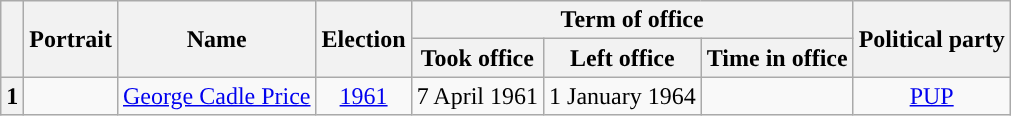<table class=wikitable style=text-align:center>
<tr>
<th rowspan=2></th>
<th rowspan=2>Portrait</th>
<th rowspan=2>Name<br></th>
<th rowspan=2>Election</th>
<th colspan=3>Term of office</th>
<th rowspan=2>Political party</th>
</tr>
<tr>
<th>Took office</th>
<th>Left office</th>
<th>Time in office</th>
</tr>
<tr>
<th style="background:">1</th>
<td></td>
<td><a href='#'>George Cadle Price</a><br></td>
<td><a href='#'>1961</a></td>
<td>7 April 1961</td>
<td>1 January 1964</td>
<td></td>
<td><a href='#'>PUP</a></td>
</tr>
</table>
